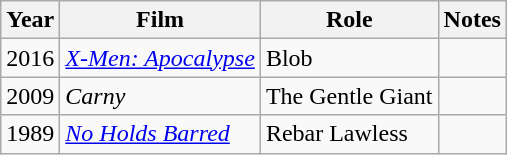<table class="wikitable">
<tr>
<th>Year</th>
<th>Film</th>
<th>Role</th>
<th>Notes</th>
</tr>
<tr>
<td>2016</td>
<td><em><a href='#'>X-Men: Apocalypse</a></em></td>
<td>Blob</td>
<td></td>
</tr>
<tr>
<td>2009</td>
<td><em>Carny</em></td>
<td>The Gentle Giant</td>
<td></td>
</tr>
<tr>
<td>1989</td>
<td><em><a href='#'>No Holds Barred</a></em></td>
<td>Rebar Lawless</td>
<td></td>
</tr>
</table>
